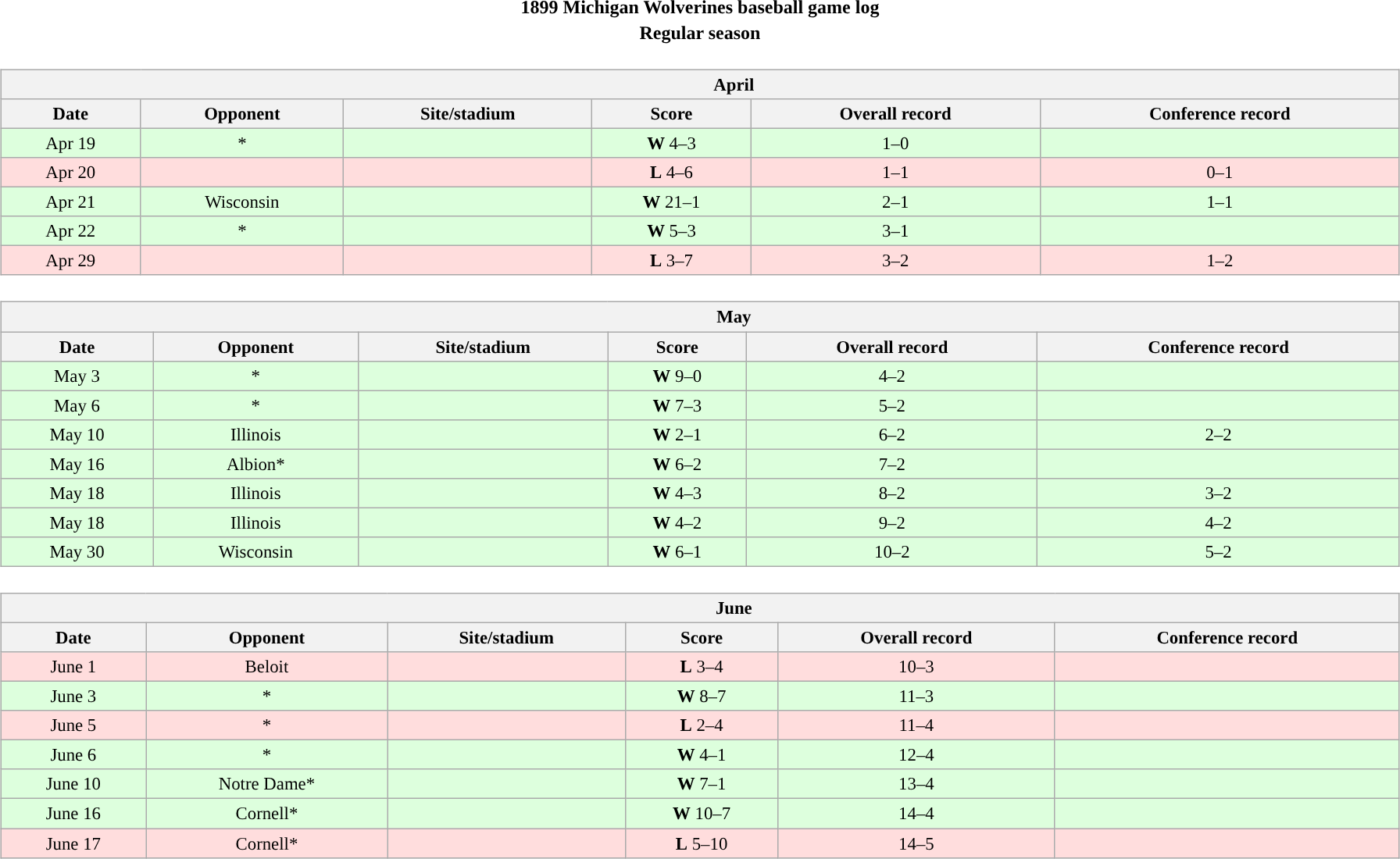<table class="toccolours" width=95% style="clear:both; margin:1.5em auto; text-align:center;">
<tr>
<th colspan=2>1899 Michigan Wolverines baseball game log</th>
</tr>
<tr>
<th colspan=2>Regular season</th>
</tr>
<tr valign="top">
<td><br><table class="wikitable collapsible collapsed" style="margin:auto; width:100%; text-align:center; font-size:95%">
<tr>
<th colspan=12 style="padding-left:4em;">April</th>
</tr>
<tr>
<th>Date</th>
<th>Opponent</th>
<th>Site/stadium</th>
<th>Score</th>
<th>Overall record</th>
<th>Conference record</th>
</tr>
<tr bgcolor=DDFFDD>
<td>Apr 19</td>
<td>*</td>
<td></td>
<td><strong>W</strong> 4–3</td>
<td>1–0</td>
<td></td>
</tr>
<tr bgcolor=FFDDDD>
<td>Apr 20</td>
<td></td>
<td></td>
<td><strong>L</strong> 4–6</td>
<td>1–1</td>
<td>0–1</td>
</tr>
<tr bgcolor=DDFFDD>
<td>Apr 21</td>
<td>Wisconsin</td>
<td></td>
<td><strong>W</strong> 21–1</td>
<td>2–1</td>
<td>1–1</td>
</tr>
<tr bgcolor=DDFFDD>
<td>Apr 22</td>
<td>*</td>
<td></td>
<td><strong>W</strong> 5–3</td>
<td>3–1</td>
<td></td>
</tr>
<tr bgcolor=FFDDDD>
<td>Apr 29</td>
<td></td>
<td></td>
<td><strong>L</strong> 3–7</td>
<td>3–2</td>
<td>1–2</td>
</tr>
</table>
</td>
</tr>
<tr>
<td><br><table class="wikitable collapsible collapsed" style="margin:auto; width:100%; text-align:center; font-size:95%">
<tr>
<th colspan=12 style="padding-left:4em;">May</th>
</tr>
<tr>
<th>Date</th>
<th>Opponent</th>
<th>Site/stadium</th>
<th>Score</th>
<th>Overall record</th>
<th>Conference record</th>
</tr>
<tr bgcolor=DDFFDD>
<td>May 3</td>
<td>*</td>
<td></td>
<td><strong>W</strong> 9–0</td>
<td>4–2</td>
<td></td>
</tr>
<tr bgcolor=DDFFDD>
<td>May 6</td>
<td>*</td>
<td></td>
<td><strong>W</strong> 7–3</td>
<td>5–2</td>
<td></td>
</tr>
<tr bgcolor=DDFFDD>
<td>May 10</td>
<td>Illinois</td>
<td></td>
<td><strong>W</strong> 2–1</td>
<td>6–2</td>
<td>2–2</td>
</tr>
<tr bgcolor=DDFFDD>
<td>May 16</td>
<td>Albion*</td>
<td></td>
<td><strong>W</strong> 6–2</td>
<td>7–2</td>
<td></td>
</tr>
<tr bgcolor=DDFFDD>
<td>May 18</td>
<td>Illinois</td>
<td></td>
<td><strong>W</strong> 4–3</td>
<td>8–2</td>
<td>3–2</td>
</tr>
<tr bgcolor=DDFFDD>
<td>May 18</td>
<td>Illinois</td>
<td></td>
<td><strong>W</strong> 4–2</td>
<td>9–2</td>
<td>4–2</td>
</tr>
<tr bgcolor=DDFFDD>
<td>May 30</td>
<td>Wisconsin</td>
<td></td>
<td><strong>W</strong> 6–1</td>
<td>10–2</td>
<td>5–2</td>
</tr>
</table>
</td>
</tr>
<tr>
<td><br><table class="wikitable collapsible collapsed" style="margin:auto; width:100%; text-align:center; font-size:95%">
<tr>
<th colspan=12 style="padding-left:4em;">June</th>
</tr>
<tr>
<th>Date</th>
<th>Opponent</th>
<th>Site/stadium</th>
<th>Score</th>
<th>Overall record</th>
<th>Conference record</th>
</tr>
<tr bgcolor=FFDDDD>
<td>June 1</td>
<td>Beloit</td>
<td></td>
<td><strong>L</strong> 3–4</td>
<td>10–3</td>
<td></td>
</tr>
<tr bgcolor=DDFFDD>
<td>June 3</td>
<td>*</td>
<td></td>
<td><strong>W</strong> 8–7</td>
<td>11–3</td>
<td></td>
</tr>
<tr bgcolor=FFDDDD>
<td>June 5</td>
<td>*</td>
<td></td>
<td><strong>L</strong> 2–4</td>
<td>11–4</td>
<td></td>
</tr>
<tr bgcolor=DDFFDD>
<td>June 6</td>
<td>*</td>
<td></td>
<td><strong>W</strong> 4–1</td>
<td>12–4</td>
<td></td>
</tr>
<tr bgcolor=DDFFDD>
<td>June 10</td>
<td>Notre Dame*</td>
<td></td>
<td><strong>W</strong> 7–1</td>
<td>13–4</td>
<td></td>
</tr>
<tr bgcolor=DDFFDD>
<td>June 16</td>
<td>Cornell*</td>
<td></td>
<td><strong>W</strong> 10–7</td>
<td>14–4</td>
<td></td>
</tr>
<tr bgcolor=FFDDDD>
<td>June 17</td>
<td>Cornell*</td>
<td></td>
<td><strong>L</strong> 5–10</td>
<td>14–5</td>
<td></td>
</tr>
</table>
</td>
</tr>
</table>
